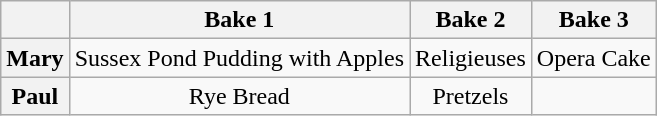<table class="wikitable" style="text-align:center;">
<tr>
<th scope="col"></th>
<th scope="col">Bake 1</th>
<th scope="col">Bake 2</th>
<th scope="col">Bake 3</th>
</tr>
<tr>
<th scope="row">Mary</th>
<td>Sussex Pond Pudding with Apples</td>
<td>Religieuses</td>
<td>Opera Cake</td>
</tr>
<tr>
<th scope="row">Paul</th>
<td>Rye Bread</td>
<td>Pretzels</td>
<td></td>
</tr>
</table>
